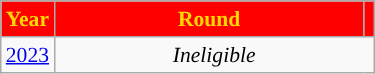<table class="wikitable" style="text-align: center; font-size:90%">
<tr style="color:gold;">
<th style="background:#FF0000;">Year</th>
<th style="background:#FF0000; width:200px">Round</th>
<th style="background:#FF0000;"></th>
</tr>
<tr>
<td><a href='#'>2023</a></td>
<td colspan="2"><em>Ineligible</em></td>
</tr>
</table>
